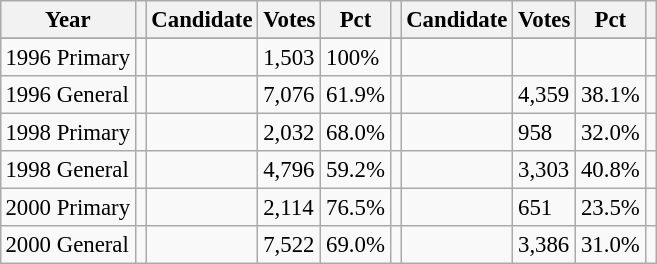<table class="wikitable" style="margin:0.5em ; font-size:95%">
<tr>
<th>Year</th>
<th></th>
<th>Candidate</th>
<th>Votes</th>
<th>Pct</th>
<th></th>
<th>Candidate</th>
<th>Votes</th>
<th>Pct</th>
<th></th>
</tr>
<tr>
</tr>
<tr>
<td>1996 Primary</td>
<td></td>
<td></td>
<td>1,503</td>
<td>100%</td>
<td></td>
<td></td>
<td></td>
<td></td>
<td></td>
</tr>
<tr>
<td>1996 General</td>
<td></td>
<td></td>
<td>7,076</td>
<td>61.9%</td>
<td></td>
<td></td>
<td>4,359</td>
<td>38.1%</td>
<td></td>
</tr>
<tr>
<td>1998 Primary</td>
<td></td>
<td></td>
<td>2,032</td>
<td>68.0%</td>
<td></td>
<td></td>
<td>958</td>
<td>32.0%</td>
<td></td>
</tr>
<tr>
<td>1998 General</td>
<td></td>
<td></td>
<td>4,796</td>
<td>59.2%</td>
<td></td>
<td></td>
<td>3,303</td>
<td>40.8%</td>
<td></td>
</tr>
<tr>
<td>2000 Primary</td>
<td></td>
<td></td>
<td>2,114</td>
<td>76.5%</td>
<td></td>
<td></td>
<td>651</td>
<td>23.5%</td>
<td></td>
</tr>
<tr>
<td>2000 General</td>
<td></td>
<td></td>
<td>7,522</td>
<td>69.0%</td>
<td></td>
<td></td>
<td>3,386</td>
<td>31.0%</td>
<td></td>
</tr>
</table>
